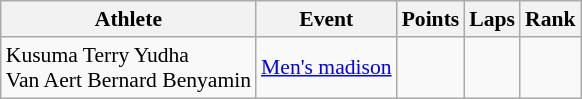<table class=wikitable style=font-size:90%;text-align:center>
<tr>
<th>Athlete</th>
<th>Event</th>
<th>Points</th>
<th>Laps</th>
<th>Rank</th>
</tr>
<tr>
<td align=left>Kusuma Terry Yudha<br>Van Aert Bernard Benyamin</td>
<td align=left><a href='#'>Men's madison</a></td>
<td></td>
<td></td>
<td></td>
</tr>
</table>
